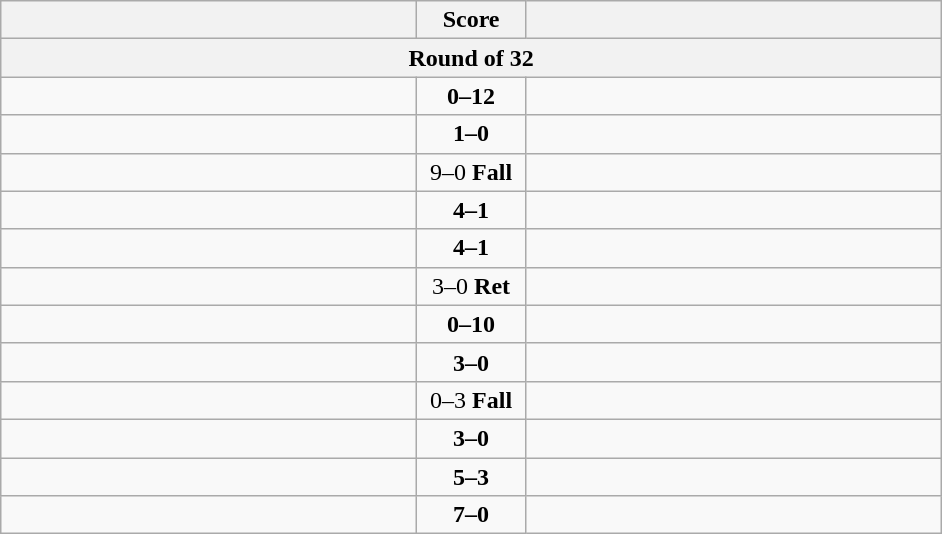<table class="wikitable" style="text-align: left;">
<tr>
<th align="right" width="270"></th>
<th width="65">Score</th>
<th align="left" width="270"></th>
</tr>
<tr>
<th colspan="3">Round of 32</th>
</tr>
<tr>
<td></td>
<td align=center><strong>0–12</strong></td>
<td><strong></strong></td>
</tr>
<tr>
<td><strong></strong></td>
<td align=center><strong>1–0</strong></td>
<td></td>
</tr>
<tr>
<td><strong></strong></td>
<td align=center>9–0 <strong>Fall</strong></td>
<td></td>
</tr>
<tr>
<td><strong></strong></td>
<td align=center><strong>4–1</strong></td>
<td></td>
</tr>
<tr>
<td><strong></strong></td>
<td align=center><strong>4–1</strong></td>
<td></td>
</tr>
<tr>
<td><strong></strong></td>
<td align=center>3–0 <strong>Ret</strong></td>
<td></td>
</tr>
<tr>
<td></td>
<td align=center><strong>0–10</strong></td>
<td><strong></strong></td>
</tr>
<tr>
<td><strong></strong></td>
<td align=center><strong>3–0</strong></td>
<td></td>
</tr>
<tr>
<td></td>
<td align=center>0–3 <strong>Fall</strong></td>
<td><strong></strong></td>
</tr>
<tr>
<td><strong></strong></td>
<td align=center><strong>3–0</strong></td>
<td></td>
</tr>
<tr>
<td><strong></strong></td>
<td align=center><strong>5–3</strong></td>
<td></td>
</tr>
<tr>
<td><strong></strong></td>
<td align=center><strong>7–0</strong></td>
<td></td>
</tr>
</table>
